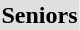<table>
<tr bgcolor="DFDFDF">
<td colspan="4" align="center"><strong>Seniors</strong></td>
</tr>
<tr>
<th scope=row style="text-align:left"><br></th>
<td></td>
<td></td>
<td></td>
</tr>
<tr>
<th scope=row style="text-align:left"><br></th>
<td></td>
<td></td>
<td></td>
</tr>
<tr>
<th scope=row style="text-align:left"><br></th>
<td></td>
<td><br></td>
<td></td>
</tr>
<tr>
<th scope=row style="text-align:left"><br></th>
<td></td>
<td></td>
<td><br></td>
</tr>
<tr>
<th scope=row style="text-align:left"><br></th>
<td></td>
<td><br></td>
<td></td>
</tr>
</table>
